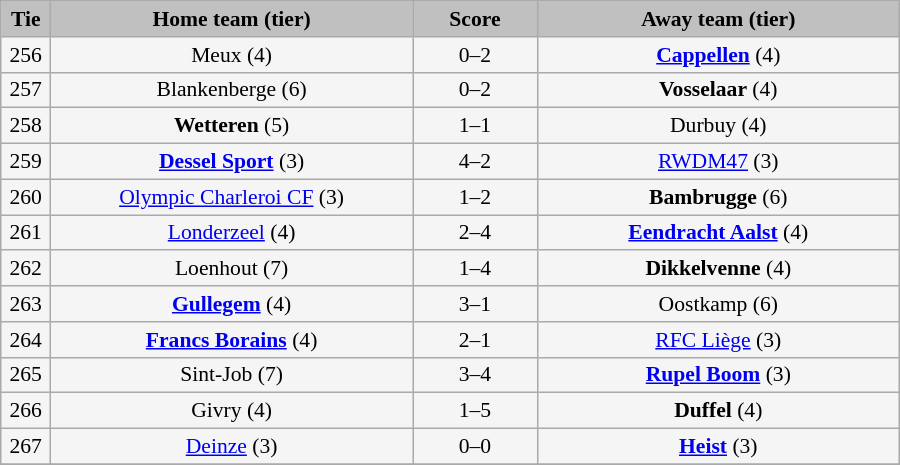<table class="wikitable" style="width: 600px; background:WhiteSmoke; text-align:center; font-size:90%">
<tr>
<td scope="col" style="width:  5.00%; background:silver;"><strong>Tie</strong></td>
<td scope="col" style="width: 36.25%; background:silver;"><strong>Home team (tier)</strong></td>
<td scope="col" style="width: 12.50%; background:silver;"><strong>Score</strong></td>
<td scope="col" style="width: 36.25%; background:silver;"><strong>Away team (tier)</strong></td>
</tr>
<tr>
<td>256</td>
<td>Meux (4)</td>
<td>0–2</td>
<td><strong><a href='#'>Cappellen</a></strong> (4)</td>
</tr>
<tr>
<td>257</td>
<td>Blankenberge (6)</td>
<td>0–2</td>
<td><strong>Vosselaar</strong> (4)</td>
</tr>
<tr>
<td>258</td>
<td><strong>Wetteren</strong> (5)</td>
<td>1–1  </td>
<td>Durbuy (4)</td>
</tr>
<tr>
<td>259</td>
<td><strong><a href='#'>Dessel Sport</a></strong> (3)</td>
<td>4–2 </td>
<td><a href='#'>RWDM47</a> (3)</td>
</tr>
<tr>
<td>260</td>
<td><a href='#'>Olympic Charleroi CF</a> (3)</td>
<td>1–2</td>
<td><strong>Bambrugge</strong> (6)</td>
</tr>
<tr>
<td>261</td>
<td><a href='#'>Londerzeel</a> (4)</td>
<td>2–4</td>
<td><strong><a href='#'>Eendracht Aalst</a></strong> (4)</td>
</tr>
<tr>
<td>262</td>
<td>Loenhout (7)</td>
<td>1–4</td>
<td><strong>Dikkelvenne</strong> (4)</td>
</tr>
<tr>
<td>263</td>
<td><strong><a href='#'>Gullegem</a></strong> (4)</td>
<td>3–1</td>
<td>Oostkamp (6)</td>
</tr>
<tr>
<td>264</td>
<td><strong><a href='#'>Francs Borains</a></strong> (4)</td>
<td>2–1</td>
<td><a href='#'>RFC Liège</a> (3)</td>
</tr>
<tr>
<td>265</td>
<td>Sint-Job (7)</td>
<td>3–4 </td>
<td><strong><a href='#'>Rupel Boom</a></strong> (3)</td>
</tr>
<tr>
<td>266</td>
<td>Givry (4)</td>
<td>1–5</td>
<td><strong>Duffel</strong> (4)</td>
</tr>
<tr>
<td>267</td>
<td><a href='#'>Deinze</a> (3)</td>
<td>0–0  </td>
<td><strong><a href='#'>Heist</a></strong> (3)</td>
</tr>
<tr>
</tr>
</table>
